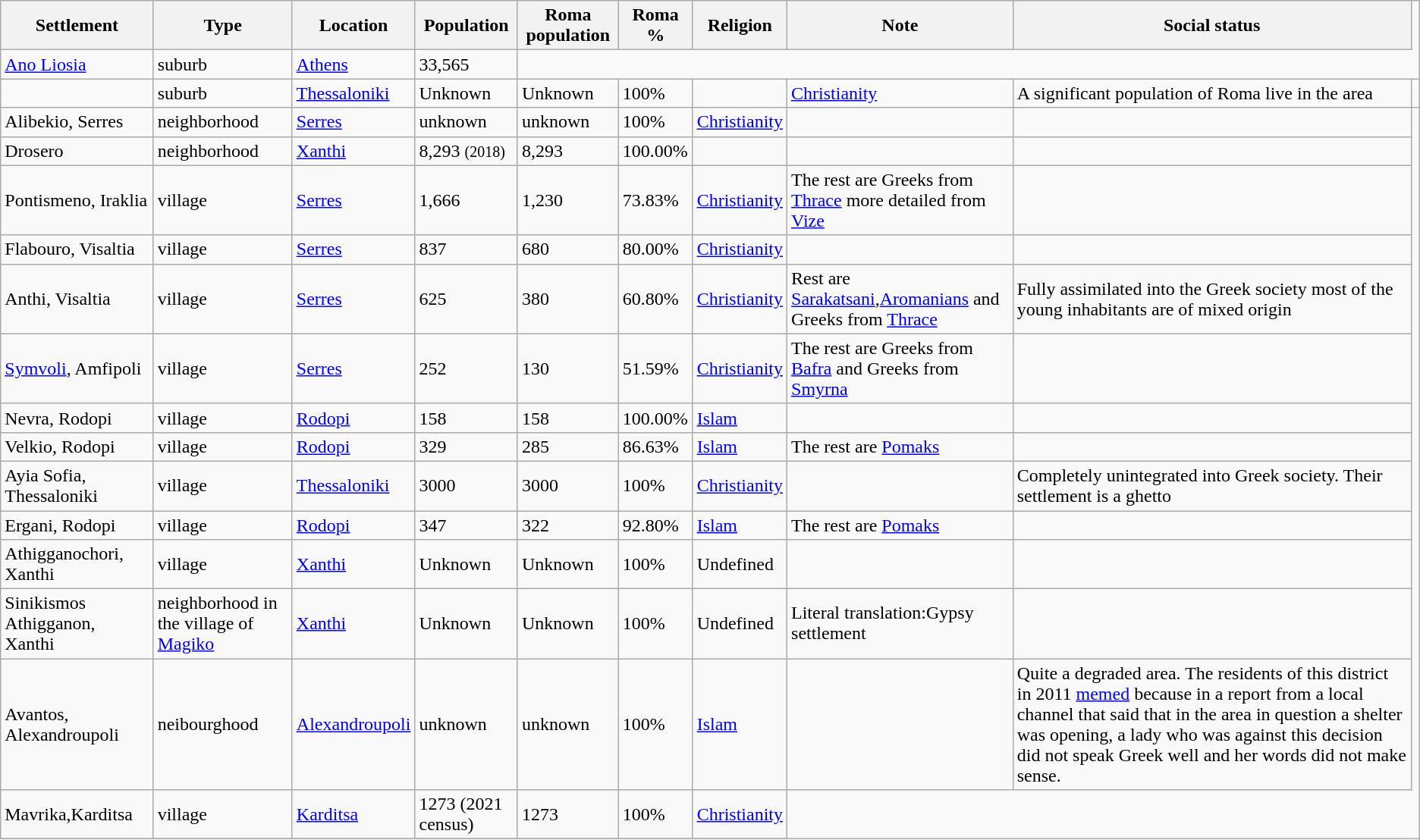<table class="wikitable">
<tr>
<th>Settlement</th>
<th>Type</th>
<th>Location</th>
<th>Population</th>
<th>Roma population</th>
<th>Roma %</th>
<th>Religion</th>
<th>Note</th>
<th>Social status</th>
</tr>
<tr>
<td><a href='#'>Ano Liosia</a></td>
<td>suburb</td>
<td><a href='#'>Athens</a></td>
<td>33,565</td>
</tr>
<tr>
<td></td>
<td>suburb</td>
<td><a href='#'>Thessaloniki</a></td>
<td>Unknown</td>
<td>Unknown</td>
<td>100%</td>
<td></td>
<td><a href='#'>Christianity</a></td>
<td>A significant population of Roma live in the area</td>
<td></td>
</tr>
<tr>
<td>Alibekio, Serres</td>
<td>neighborhood</td>
<td><a href='#'>Serres</a></td>
<td>unknown</td>
<td>unknown</td>
<td>100%</td>
<td><a href='#'>Christianity</a></td>
<td></td>
<td></td>
</tr>
<tr>
<td>Drosero</td>
<td>neighborhood</td>
<td><a href='#'>Xanthi</a></td>
<td>8,293 <small>(2018)</small></td>
<td>8,293</td>
<td>100.00%</td>
<td></td>
<td></td>
<td></td>
</tr>
<tr>
<td>Pontismeno, Iraklia</td>
<td>village</td>
<td><a href='#'>Serres</a></td>
<td>1,666</td>
<td>1,230</td>
<td>73.83%</td>
<td><a href='#'>Christianity</a></td>
<td>The rest are Greeks from <a href='#'>Thrace</a> more detailed from <a href='#'>Vize</a></td>
<td></td>
</tr>
<tr>
<td>Flabouro, Visaltia</td>
<td>village</td>
<td><a href='#'>Serres</a></td>
<td>837</td>
<td>680</td>
<td>80.00%</td>
<td><a href='#'>Christianity</a></td>
<td></td>
<td></td>
</tr>
<tr>
<td>Anthi, Visaltia</td>
<td>village</td>
<td><a href='#'>Serres</a></td>
<td>625</td>
<td>380</td>
<td>60.80%</td>
<td><a href='#'>Christianity</a></td>
<td>Rest are <a href='#'>Sarakatsani</a>,<a href='#'>Aromanians</a> and Greeks from <a href='#'>Thrace</a></td>
<td>Fully assimilated into the Greek society most of the young inhabitants are of mixed origin</td>
</tr>
<tr>
<td><a href='#'>Symvoli</a>, Amfipoli</td>
<td>village</td>
<td><a href='#'>Serres</a></td>
<td>252</td>
<td>130</td>
<td>51.59%</td>
<td><a href='#'>Christianity</a></td>
<td>The rest are Greeks from <a href='#'>Bafra</a> and Greeks from <a href='#'>Smyrna</a></td>
<td></td>
</tr>
<tr>
<td>Nevra, Rodopi</td>
<td>village</td>
<td><a href='#'>Rodopi</a></td>
<td>158</td>
<td>158</td>
<td>100.00%</td>
<td><a href='#'>Islam</a></td>
<td></td>
<td></td>
</tr>
<tr>
<td>Velkio, Rodopi</td>
<td>village</td>
<td><a href='#'>Rodopi</a></td>
<td>329</td>
<td>285</td>
<td>86.63%</td>
<td><a href='#'>Islam</a></td>
<td>The rest are <a href='#'>Pomaks</a></td>
<td></td>
</tr>
<tr>
<td>Ayia Sofia, Thessaloniki</td>
<td>village</td>
<td><a href='#'>Thessaloniki</a></td>
<td>3000</td>
<td>3000</td>
<td>100%</td>
<td><a href='#'>Christianity</a></td>
<td></td>
<td>Completely unintegrated into Greek society.  Their settlement is a ghetto</td>
</tr>
<tr>
<td>Ergani, Rodopi</td>
<td>village</td>
<td><a href='#'>Rodopi</a></td>
<td>347</td>
<td>322</td>
<td>92.80%</td>
<td><a href='#'>Islam</a></td>
<td>The rest are <a href='#'>Pomaks</a></td>
<td></td>
</tr>
<tr>
<td>Athigganochori, Xanthi</td>
<td>village</td>
<td><a href='#'>Xanthi</a></td>
<td>Unknown</td>
<td>Unknown</td>
<td>100%</td>
<td>Undefined</td>
<td></td>
<td></td>
</tr>
<tr>
<td>Sinikismos Athigganon, Xanthi</td>
<td>neighborhood in the village of <a href='#'>Magiko</a></td>
<td><a href='#'>Xanthi</a></td>
<td>Unknown</td>
<td>Unknown</td>
<td>100%</td>
<td>Undefined</td>
<td>Literal translation:Gypsy settlement</td>
<td></td>
</tr>
<tr>
<td>Avantos, Alexandroupoli</td>
<td>neibourghood</td>
<td><a href='#'>Alexandroupoli</a></td>
<td>unknown</td>
<td>unknown</td>
<td>100%</td>
<td><a href='#'>Islam</a></td>
<td></td>
<td>Quite a degraded area. The residents of this district in 2011 <a href='#'>memed</a> because in a report from a local channel that said that in the area in question a shelter was opening, a lady who was against this decision did not speak Greek well and her words did not make sense.</td>
</tr>
<tr>
<td>Mavrika,Karditsa</td>
<td>village</td>
<td><a href='#'>Karditsa</a></td>
<td>1273 (2021 census)</td>
<td>1273</td>
<td>100%</td>
<td><a href='#'>Christianity</a></td>
</tr>
<tr>
</tr>
</table>
